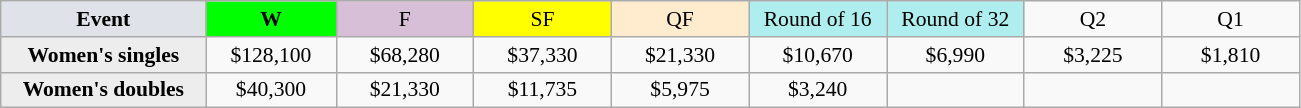<table class=wikitable style=font-size:90%;text-align:center>
<tr>
<td width=130 bgcolor=dfe2e9><strong>Event</strong></td>
<td width=80 bgcolor=lime><strong>W</strong></td>
<td width=85 bgcolor=thistle>F</td>
<td width=85 bgcolor=ffff00>SF</td>
<td width=85 bgcolor=ffebcd>QF</td>
<td width=85 bgcolor=afeeee>Round of 16</td>
<td width=85 bgcolor=afeeee>Round of 32</td>
<td width=85>Q2</td>
<td width=85>Q1</td>
</tr>
<tr>
<th style=background:#ededed>Women's singles</th>
<td>$128,100</td>
<td>$68,280</td>
<td>$37,330</td>
<td>$21,330</td>
<td>$10,670</td>
<td>$6,990</td>
<td>$3,225</td>
<td>$1,810</td>
</tr>
<tr>
<th style=background:#ededed>Women's doubles</th>
<td>$40,300</td>
<td>$21,330</td>
<td>$11,735</td>
<td>$5,975</td>
<td>$3,240</td>
<td></td>
<td></td>
<td></td>
</tr>
</table>
